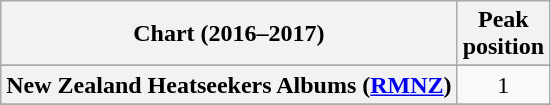<table class="wikitable sortable plainrowheaders" style="text-align:center">
<tr>
<th scope="col">Chart (2016–2017)</th>
<th scope="col">Peak<br> position</th>
</tr>
<tr>
</tr>
<tr>
</tr>
<tr>
<th scope="row">New Zealand Heatseekers Albums (<a href='#'>RMNZ</a>)</th>
<td>1</td>
</tr>
<tr>
</tr>
<tr>
</tr>
<tr>
</tr>
<tr>
</tr>
<tr>
</tr>
</table>
